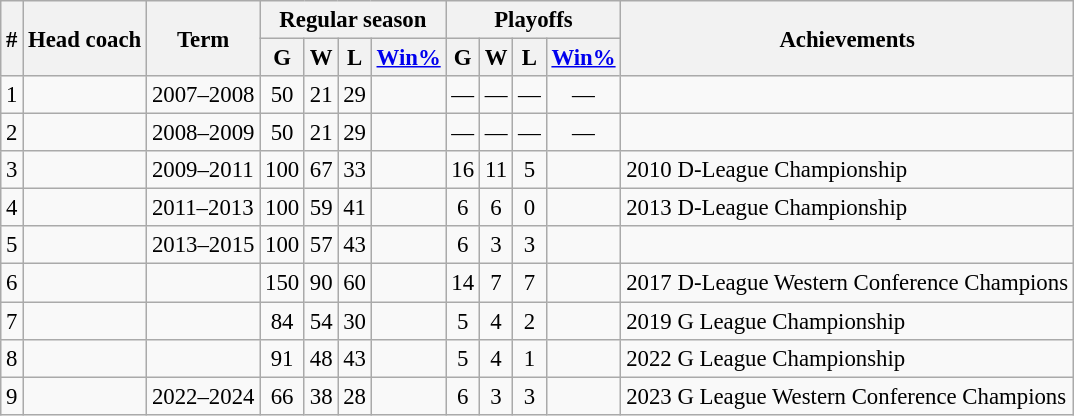<table class="wikitable sortable" style="font-size:95%; text-align:center">
<tr>
<th scope="col" rowspan="2">#</th>
<th scope="col" rowspan="2">Head coach</th>
<th scope="col" rowspan="2">Term</th>
<th scope="col" colspan="4">Regular season</th>
<th scope="col" colspan="4">Playoffs</th>
<th scope="col" rowspan="2">Achievements</th>
</tr>
<tr>
<th>G</th>
<th>W</th>
<th>L</th>
<th><a href='#'>Win%</a></th>
<th>G</th>
<th>W</th>
<th>L</th>
<th><a href='#'>Win%</a></th>
</tr>
<tr>
<td align=left>1</td>
<td align=left></td>
<td align=left>2007–2008</td>
<td>50</td>
<td>21</td>
<td>29</td>
<td></td>
<td>—</td>
<td>—</td>
<td>—</td>
<td>—</td>
<td align=left></td>
</tr>
<tr>
<td align=left>2</td>
<td align=left></td>
<td align=left>2008–2009</td>
<td>50</td>
<td>21</td>
<td>29</td>
<td></td>
<td>—</td>
<td>—</td>
<td>—</td>
<td>—</td>
<td align=left></td>
</tr>
<tr>
<td align=left>3</td>
<td align=left></td>
<td align=left>2009–2011</td>
<td>100</td>
<td>67</td>
<td>33</td>
<td></td>
<td>16</td>
<td>11</td>
<td>5</td>
<td></td>
<td align=left>2010 D-League Championship</td>
</tr>
<tr>
<td align=left>4</td>
<td align=left></td>
<td align=left>2011–2013</td>
<td>100</td>
<td>59</td>
<td>41</td>
<td></td>
<td>6</td>
<td>6</td>
<td>0</td>
<td></td>
<td align=left>2013 D-League Championship</td>
</tr>
<tr>
<td align=left>5</td>
<td align=left></td>
<td align=left>2013–2015</td>
<td>100</td>
<td>57</td>
<td>43</td>
<td></td>
<td>6</td>
<td>3</td>
<td>3</td>
<td></td>
<td align=left></td>
</tr>
<tr>
<td align=left>6</td>
<td align=left></td>
<td align=left></td>
<td>150</td>
<td>90</td>
<td>60</td>
<td></td>
<td>14</td>
<td>7</td>
<td>7</td>
<td></td>
<td align=left>2017 D-League Western Conference Champions</td>
</tr>
<tr>
<td align=left>7</td>
<td align=left></td>
<td align=left></td>
<td>84</td>
<td>54</td>
<td>30</td>
<td></td>
<td>5</td>
<td>4</td>
<td>2</td>
<td></td>
<td align=left>2019 G League Championship</td>
</tr>
<tr>
<td align=left>8</td>
<td align=left></td>
<td align=left></td>
<td>91</td>
<td>48</td>
<td>43</td>
<td></td>
<td>5</td>
<td>4</td>
<td>1</td>
<td></td>
<td align=left>2022 G League Championship</td>
</tr>
<tr>
<td align=left>9</td>
<td align=left></td>
<td align=left>2022–2024</td>
<td>66</td>
<td>38</td>
<td>28</td>
<td></td>
<td>6</td>
<td>3</td>
<td>3</td>
<td></td>
<td align=left>2023 G League Western Conference Champions</td>
</tr>
</table>
